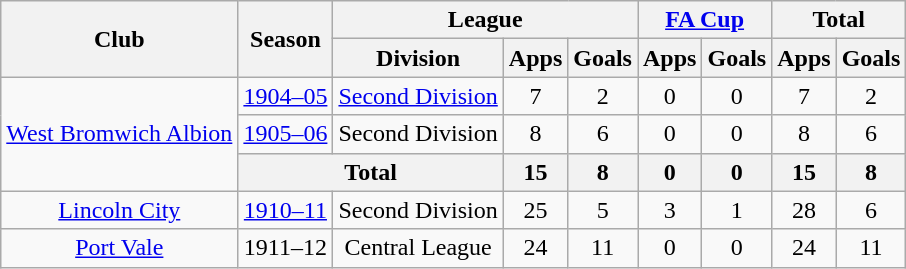<table class="wikitable" style="text-align:center">
<tr>
<th rowspan="2">Club</th>
<th rowspan="2">Season</th>
<th colspan="3">League</th>
<th colspan="2"><a href='#'>FA Cup</a></th>
<th colspan="2">Total</th>
</tr>
<tr>
<th>Division</th>
<th>Apps</th>
<th>Goals</th>
<th>Apps</th>
<th>Goals</th>
<th>Apps</th>
<th>Goals</th>
</tr>
<tr>
<td rowspan="3"><a href='#'>West Bromwich Albion</a></td>
<td><a href='#'>1904–05</a></td>
<td><a href='#'>Second Division</a></td>
<td>7</td>
<td>2</td>
<td>0</td>
<td>0</td>
<td>7</td>
<td>2</td>
</tr>
<tr>
<td><a href='#'>1905–06</a></td>
<td>Second Division</td>
<td>8</td>
<td>6</td>
<td>0</td>
<td>0</td>
<td>8</td>
<td>6</td>
</tr>
<tr>
<th colspan="2">Total</th>
<th>15</th>
<th>8</th>
<th>0</th>
<th>0</th>
<th>15</th>
<th>8</th>
</tr>
<tr>
<td><a href='#'>Lincoln City</a></td>
<td><a href='#'>1910–11</a></td>
<td>Second Division</td>
<td>25</td>
<td>5</td>
<td>3</td>
<td>1</td>
<td>28</td>
<td>6</td>
</tr>
<tr>
<td><a href='#'>Port Vale</a></td>
<td>1911–12</td>
<td>Central League</td>
<td>24</td>
<td>11</td>
<td>0</td>
<td>0</td>
<td>24</td>
<td>11</td>
</tr>
</table>
